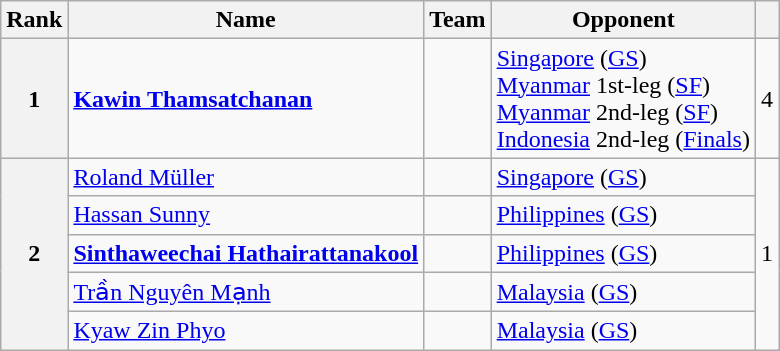<table class="wikitable sortable">
<tr>
<th>Rank</th>
<th>Name</th>
<th>Team</th>
<th class="unsortable">Opponent</th>
<th></th>
</tr>
<tr>
<th>1</th>
<td><strong><a href='#'>Kawin Thamsatchanan</a></strong></td>
<td></td>
<td><a href='#'>Singapore</a> (<a href='#'>GS</a>) <br> <a href='#'>Myanmar</a> 1st-leg (<a href='#'>SF</a>) <br> <a href='#'>Myanmar</a> 2nd-leg (<a href='#'>SF</a>) <br> <a href='#'>Indonesia</a> 2nd-leg (<a href='#'>Finals</a>)</td>
<td align="center">4</td>
</tr>
<tr>
<th rowspan="5">2</th>
<td><a href='#'>Roland Müller</a></td>
<td></td>
<td><a href='#'>Singapore</a> (<a href='#'>GS</a>)</td>
<td rowspan="5" align="center">1</td>
</tr>
<tr>
<td><a href='#'>Hassan Sunny</a></td>
<td></td>
<td><a href='#'>Philippines</a> (<a href='#'>GS</a>)</td>
</tr>
<tr>
<td><strong><a href='#'>Sinthaweechai Hathairattanakool</a></strong></td>
<td></td>
<td><a href='#'>Philippines</a> (<a href='#'>GS</a>)</td>
</tr>
<tr>
<td><a href='#'>Trần Nguyên Mạnh</a></td>
<td></td>
<td><a href='#'>Malaysia</a> (<a href='#'>GS</a>)</td>
</tr>
<tr>
<td><a href='#'>Kyaw Zin Phyo</a></td>
<td></td>
<td><a href='#'>Malaysia</a> (<a href='#'>GS</a>)</td>
</tr>
</table>
